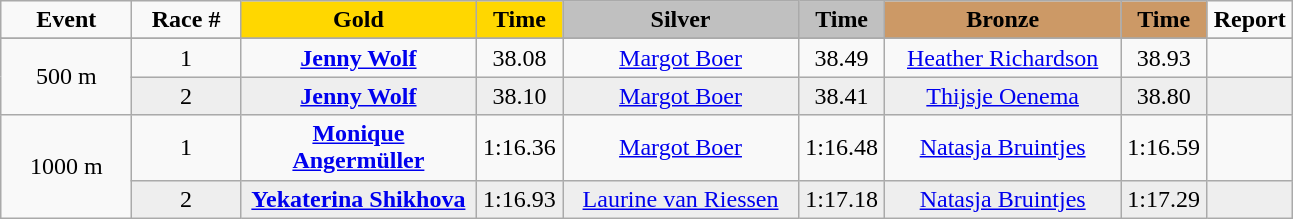<table class="wikitable">
<tr>
<td width="80" align="center"><strong>Event</strong></td>
<td width="65" align="center"><strong>Race #</strong></td>
<td width="150" bgcolor="gold" align="center"><strong>Gold</strong></td>
<td width="50" bgcolor="gold" align="center"><strong>Time</strong></td>
<td width="150" bgcolor="silver" align="center"><strong>Silver</strong></td>
<td width="50" bgcolor="silver" align="center"><strong>Time</strong></td>
<td width="150" bgcolor="#CC9966" align="center"><strong>Bronze</strong></td>
<td width="50" bgcolor="#CC9966" align="center"><strong>Time</strong></td>
<td width="50" align="center"><strong>Report</strong></td>
</tr>
<tr bgcolor="#cccccc">
</tr>
<tr>
<td rowspan=2 align="center">500 m</td>
<td align="center">1</td>
<td align="center"><strong><a href='#'>Jenny Wolf</a></strong><br><small></small></td>
<td align="center">38.08</td>
<td align="center"><a href='#'>Margot Boer</a><br><small></small></td>
<td align="center">38.49</td>
<td align="center"><a href='#'>Heather Richardson</a><br><small></small></td>
<td align="center">38.93</td>
<td align="center"></td>
</tr>
<tr bgcolor="#eeeeee">
<td align="center">2</td>
<td align="center"><strong><a href='#'>Jenny Wolf</a></strong><br><small></small></td>
<td align="center">38.10</td>
<td align="center"><a href='#'>Margot Boer</a><br><small></small></td>
<td align="center">38.41</td>
<td align="center"><a href='#'>Thijsje Oenema</a><br><small></small></td>
<td align="center">38.80</td>
<td align="center"></td>
</tr>
<tr>
<td rowspan=2 align="center">1000 m</td>
<td align="center">1</td>
<td align="center"><strong><a href='#'>Monique Angermüller</a></strong><br><small></small></td>
<td align="center">1:16.36</td>
<td align="center"><a href='#'>Margot Boer</a><br><small></small></td>
<td align="center">1:16.48</td>
<td align="center"><a href='#'>Natasja Bruintjes</a><br><small></small></td>
<td align="center">1:16.59</td>
<td align="center"></td>
</tr>
<tr bgcolor="#eeeeee">
<td align="center">2</td>
<td align="center"><strong><a href='#'>Yekaterina Shikhova</a></strong><br><small></small></td>
<td align="center">1:16.93</td>
<td align="center"><a href='#'>Laurine van Riessen</a><br><small></small></td>
<td align="center">1:17.18</td>
<td align="center"><a href='#'>Natasja Bruintjes</a><br><small></small></td>
<td align="center">1:17.29</td>
<td align="center"></td>
</tr>
</table>
